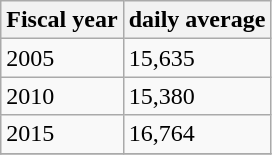<table class="wikitable">
<tr>
<th>Fiscal year</th>
<th>daily average</th>
</tr>
<tr>
<td>2005</td>
<td>15,635</td>
</tr>
<tr>
<td>2010</td>
<td>15,380</td>
</tr>
<tr>
<td>2015</td>
<td>16,764</td>
</tr>
<tr>
</tr>
</table>
